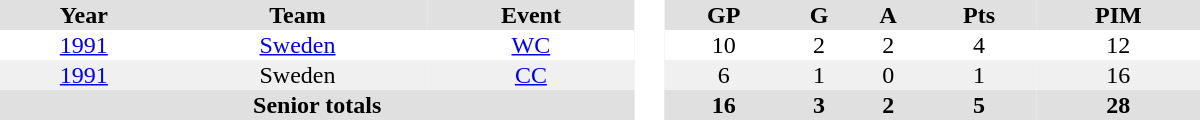<table border="0" cellpadding="1" cellspacing="0" style="text-align:center; width:50em">
<tr ALIGN="center" bgcolor="#e0e0e0">
<th>Year</th>
<th>Team</th>
<th>Event</th>
<th rowspan="99" bgcolor="#ffffff"> </th>
<th>GP</th>
<th>G</th>
<th>A</th>
<th>Pts</th>
<th>PIM</th>
</tr>
<tr>
<td><a href='#'>1991</a></td>
<td><a href='#'>Sweden</a></td>
<td><a href='#'>WC</a></td>
<td>10</td>
<td>2</td>
<td>2</td>
<td>4</td>
<td>12</td>
</tr>
<tr bgcolor="#f0f0f0">
<td><a href='#'>1991</a></td>
<td>Sweden</td>
<td><a href='#'>CC</a></td>
<td>6</td>
<td>1</td>
<td>0</td>
<td>1</td>
<td>16</td>
</tr>
<tr bgcolor="#e0e0e0">
<th colspan=3>Senior totals</th>
<th>16</th>
<th>3</th>
<th>2</th>
<th>5</th>
<th>28</th>
</tr>
</table>
